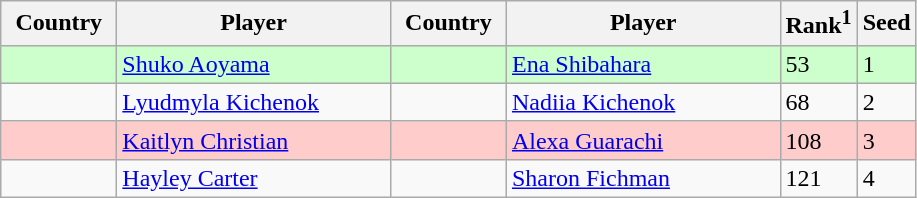<table class="sortable wikitable">
<tr>
<th width="70">Country</th>
<th width="175">Player</th>
<th width="70">Country</th>
<th width="175">Player</th>
<th>Rank<sup>1</sup></th>
<th>Seed</th>
</tr>
<tr style="background:#cfc;">
<td></td>
<td><a href='#'>Shuko Aoyama</a></td>
<td></td>
<td><a href='#'>Ena Shibahara</a></td>
<td>53</td>
<td>1</td>
</tr>
<tr>
<td></td>
<td><a href='#'>Lyudmyla Kichenok</a></td>
<td></td>
<td><a href='#'>Nadiia Kichenok</a></td>
<td>68</td>
<td>2</td>
</tr>
<tr style="background:#fcc;">
<td></td>
<td><a href='#'>Kaitlyn Christian</a></td>
<td></td>
<td><a href='#'>Alexa Guarachi</a></td>
<td>108</td>
<td>3</td>
</tr>
<tr>
<td></td>
<td><a href='#'>Hayley Carter</a></td>
<td></td>
<td><a href='#'>Sharon Fichman</a></td>
<td>121</td>
<td>4</td>
</tr>
</table>
